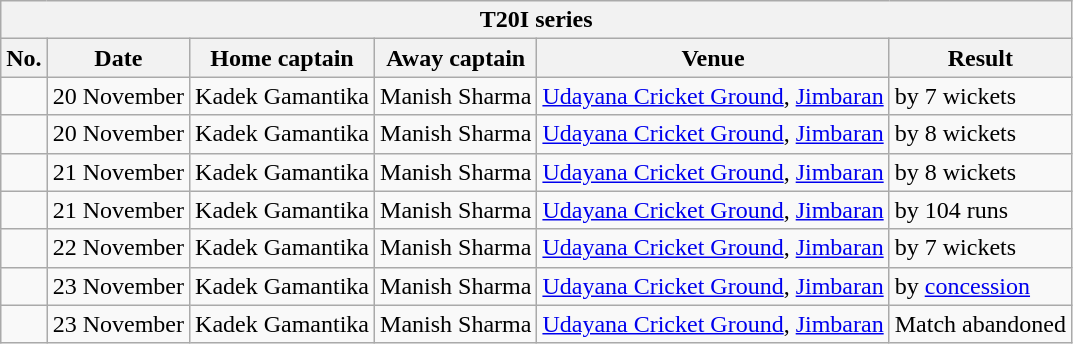<table class="wikitable">
<tr>
<th colspan="6">T20I series</th>
</tr>
<tr>
<th>No.</th>
<th>Date</th>
<th>Home captain</th>
<th>Away captain</th>
<th>Venue</th>
<th>Result</th>
</tr>
<tr>
<td></td>
<td>20 November</td>
<td>Kadek Gamantika</td>
<td>Manish Sharma</td>
<td><a href='#'>Udayana Cricket Ground</a>, <a href='#'>Jimbaran</a></td>
<td> by 7 wickets</td>
</tr>
<tr>
<td></td>
<td>20 November</td>
<td>Kadek Gamantika</td>
<td>Manish Sharma</td>
<td><a href='#'>Udayana Cricket Ground</a>, <a href='#'>Jimbaran</a></td>
<td> by 8 wickets</td>
</tr>
<tr>
<td></td>
<td>21 November</td>
<td>Kadek Gamantika</td>
<td>Manish Sharma</td>
<td><a href='#'>Udayana Cricket Ground</a>, <a href='#'>Jimbaran</a></td>
<td> by 8 wickets</td>
</tr>
<tr>
<td></td>
<td>21 November</td>
<td>Kadek Gamantika</td>
<td>Manish Sharma</td>
<td><a href='#'>Udayana Cricket Ground</a>, <a href='#'>Jimbaran</a></td>
<td> by 104 runs</td>
</tr>
<tr>
<td></td>
<td>22 November</td>
<td>Kadek Gamantika</td>
<td>Manish Sharma</td>
<td><a href='#'>Udayana Cricket Ground</a>, <a href='#'>Jimbaran</a></td>
<td> by 7 wickets</td>
</tr>
<tr>
<td></td>
<td>23 November</td>
<td>Kadek Gamantika</td>
<td>Manish Sharma</td>
<td><a href='#'>Udayana Cricket Ground</a>, <a href='#'>Jimbaran</a></td>
<td> by <a href='#'>concession</a></td>
</tr>
<tr>
<td></td>
<td>23 November</td>
<td>Kadek Gamantika</td>
<td>Manish Sharma</td>
<td><a href='#'>Udayana Cricket Ground</a>, <a href='#'>Jimbaran</a></td>
<td>Match abandoned</td>
</tr>
</table>
